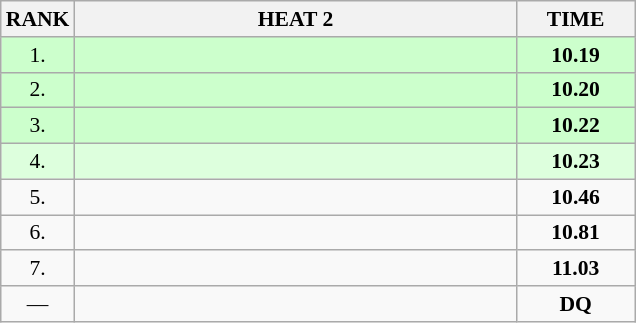<table class="wikitable" style="border-collapse: collapse; font-size: 90%;">
<tr>
<th>RANK</th>
<th style="width: 20em">HEAT 2</th>
<th style="width: 5em">TIME</th>
</tr>
<tr style="background:#ccffcc;">
<td align="center">1.</td>
<td></td>
<td align="center"><strong>10.19</strong></td>
</tr>
<tr style="background:#ccffcc;">
<td align="center">2.</td>
<td></td>
<td align="center"><strong>10.20</strong></td>
</tr>
<tr style="background:#ccffcc;">
<td align="center">3.</td>
<td></td>
<td align="center"><strong>10.22</strong></td>
</tr>
<tr style="background:#ddffdd;">
<td align="center">4.</td>
<td></td>
<td align="center"><strong>10.23</strong></td>
</tr>
<tr>
<td align="center">5.</td>
<td></td>
<td align="center"><strong>10.46</strong></td>
</tr>
<tr>
<td align="center">6.</td>
<td></td>
<td align="center"><strong>10.81</strong></td>
</tr>
<tr>
<td align="center">7.</td>
<td></td>
<td align="center"><strong>11.03</strong></td>
</tr>
<tr>
<td align="center">—</td>
<td></td>
<td align="center"><strong>DQ</strong></td>
</tr>
</table>
